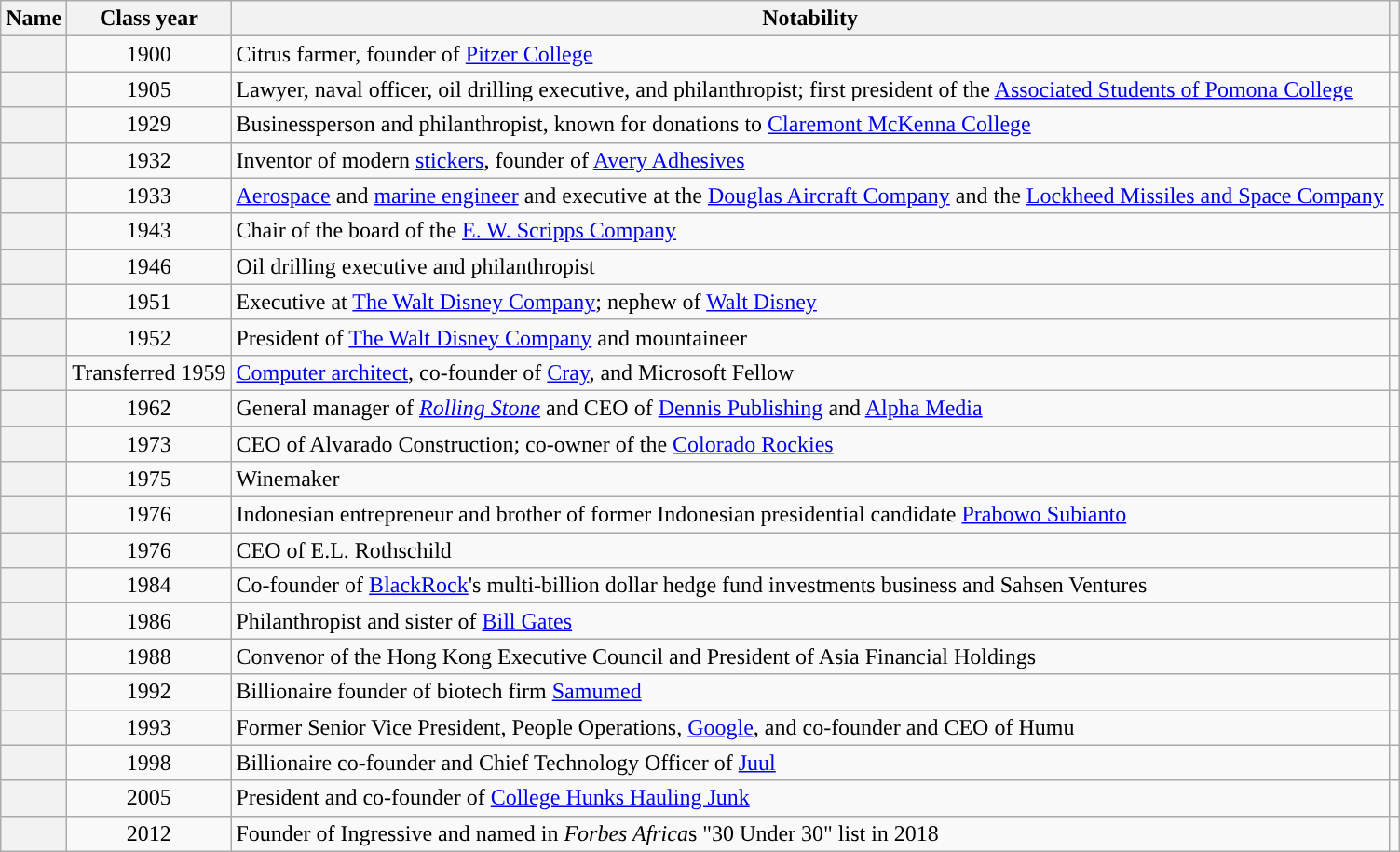<table class="wikitable sortable plainrowheaders" style="text-align:center; border:2px solid #">
<tr>
<th scope="col">Name</th>
<th scope="col">Class year</th>
<th scope="col">Notability</th>
<th scope="col"></th>
</tr>
<tr>
<th scope="row"></th>
<td>1900</td>
<td style="text-align:left;">Citrus farmer, founder of <a href='#'>Pitzer College</a></td>
<td></td>
</tr>
<tr>
<th scope="row"></th>
<td>1905</td>
<td style="text-align:left;">Lawyer, naval officer, oil drilling executive, and philanthropist; first president of the <a href='#'>Associated Students of Pomona College</a></td>
<td></td>
</tr>
<tr>
<th scope="row"></th>
<td>1929</td>
<td style="text-align:left;">Businessperson and philanthropist, known for donations to <a href='#'>Claremont McKenna College</a></td>
<td></td>
</tr>
<tr>
<th scope="row"></th>
<td>1932</td>
<td style="text-align:left;">Inventor of modern <a href='#'>stickers</a>, founder of <a href='#'>Avery Adhesives</a></td>
<td></td>
</tr>
<tr>
<th scope="row"></th>
<td>1933</td>
<td style="text-align:left;"><a href='#'>Aerospace</a> and <a href='#'>marine engineer</a> and executive at the <a href='#'>Douglas Aircraft Company</a> and the <a href='#'>Lockheed Missiles and Space Company</a></td>
<td></td>
</tr>
<tr>
<th scope="row"></th>
<td>1943</td>
<td style="text-align:left;">Chair of the board of the <a href='#'>E. W. Scripps Company</a></td>
<td></td>
</tr>
<tr>
<th scope="row"></th>
<td>1946</td>
<td style="text-align:left;">Oil drilling executive and philanthropist</td>
<td></td>
</tr>
<tr>
<th scope="row"></th>
<td>1951</td>
<td style="text-align:left;">Executive at <a href='#'>The Walt Disney Company</a>; nephew of <a href='#'>Walt Disney</a></td>
<td></td>
</tr>
<tr>
<th scope="row"></th>
<td>1952</td>
<td style="text-align:left;">President of <a href='#'>The Walt Disney Company</a> and mountaineer</td>
<td></td>
</tr>
<tr>
<th scope="row"></th>
<td>Transferred 1959</td>
<td style="text-align:left;"><a href='#'>Computer architect</a>, co-founder of <a href='#'>Cray</a>, and Microsoft Fellow</td>
<td></td>
</tr>
<tr>
<th scope="row"></th>
<td>1962</td>
<td style="text-align:left;">General manager of <em><a href='#'>Rolling Stone</a></em> and CEO of <a href='#'>Dennis Publishing</a> and <a href='#'>Alpha Media</a></td>
<td></td>
</tr>
<tr>
<th scope="row"></th>
<td>1973</td>
<td style="text-align:left;">CEO of Alvarado Construction; co-owner of the <a href='#'>Colorado Rockies</a></td>
<td></td>
</tr>
<tr>
<th scope="row"></th>
<td>1975</td>
<td style="text-align:left;">Winemaker</td>
<td></td>
</tr>
<tr>
<th scope="row"></th>
<td>1976</td>
<td style="text-align:left;">Indonesian entrepreneur and brother of former Indonesian presidential candidate <a href='#'>Prabowo Subianto</a></td>
<td></td>
</tr>
<tr>
<th scope="row"></th>
<td>1976</td>
<td style="text-align:left;">CEO of E.L. Rothschild</td>
<td></td>
</tr>
<tr>
<th scope="row"></th>
<td>1984</td>
<td style="text-align:left;">Co-founder of <a href='#'>BlackRock</a>'s multi-billion dollar hedge fund investments business and Sahsen Ventures</td>
<td></td>
</tr>
<tr>
<th scope="row"></th>
<td>1986</td>
<td style="text-align:left;">Philanthropist and sister of <a href='#'>Bill Gates</a></td>
<td></td>
</tr>
<tr>
<th scope="row"></th>
<td>1988</td>
<td style="text-align:left;">Convenor of the Hong Kong Executive Council and President of Asia Financial Holdings</td>
<td></td>
</tr>
<tr>
<th scope="row"></th>
<td>1992</td>
<td style="text-align:left;">Billionaire founder of biotech firm <a href='#'>Samumed</a></td>
<td></td>
</tr>
<tr>
<th scope="row"></th>
<td>1993</td>
<td style="text-align:left;">Former Senior Vice President, People Operations, <a href='#'>Google</a>, and co-founder and CEO of Humu</td>
<td></td>
</tr>
<tr>
<th scope="row"></th>
<td>1998</td>
<td style="text-align:left;">Billionaire co-founder and Chief Technology Officer of <a href='#'>Juul</a></td>
<td></td>
</tr>
<tr>
<th scope="row"></th>
<td>2005</td>
<td style="text-align:left;">President and co-founder of <a href='#'>College Hunks Hauling Junk</a></td>
<td></td>
</tr>
<tr>
<th scope="row"></th>
<td>2012</td>
<td style="text-align:left;">Founder of Ingressive and named in <em>Forbes Africa</em>s "30 Under 30" list in 2018</td>
<td></td>
</tr>
</table>
